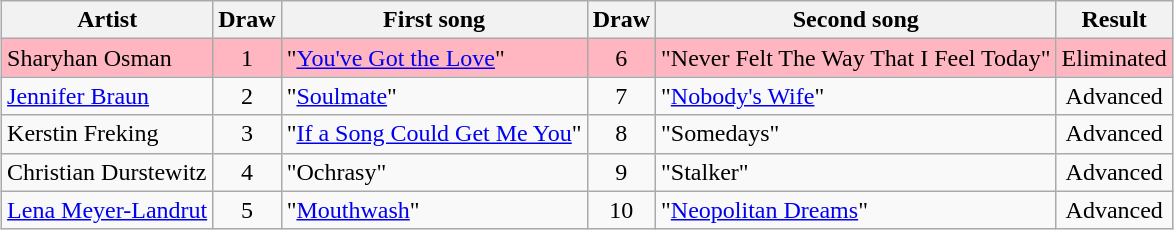<table class="wikitable plainrowheaders" style="margin: 1em auto 1em auto; text-align:center;">
<tr>
<th>Artist</th>
<th>Draw</th>
<th>First song </th>
<th>Draw</th>
<th>Second song </th>
<th>Result</th>
</tr>
<tr style="background:lightpink;">
<td align="left">Sharyhan Osman</td>
<td>1</td>
<td align="left">"<a href='#'>You've Got the Love</a>" </td>
<td>6</td>
<td align="left">"Never Felt The Way That I Feel Today" </td>
<td>Eliminated</td>
</tr>
<tr>
<td align="left"><a href='#'>Jennifer Braun</a></td>
<td>2</td>
<td align="left">"<a href='#'>Soulmate</a>" </td>
<td>7</td>
<td align="left">"<a href='#'>Nobody's Wife</a>" </td>
<td>Advanced</td>
</tr>
<tr>
<td align="left">Kerstin Freking</td>
<td>3</td>
<td align="left">"<a href='#'>If a Song Could Get Me You</a>" </td>
<td>8</td>
<td align="left">"Somedays" </td>
<td>Advanced</td>
</tr>
<tr>
<td align="left">Christian Durstewitz</td>
<td>4</td>
<td align="left">"Ochrasy" </td>
<td>9</td>
<td align="left">"Stalker" </td>
<td>Advanced</td>
</tr>
<tr>
<td align="left"><a href='#'>Lena Meyer-Landrut</a></td>
<td>5</td>
<td align="left">"<a href='#'>Mouthwash</a>" </td>
<td>10</td>
<td align="left">"<a href='#'>Neopolitan Dreams</a>" </td>
<td>Advanced</td>
</tr>
</table>
